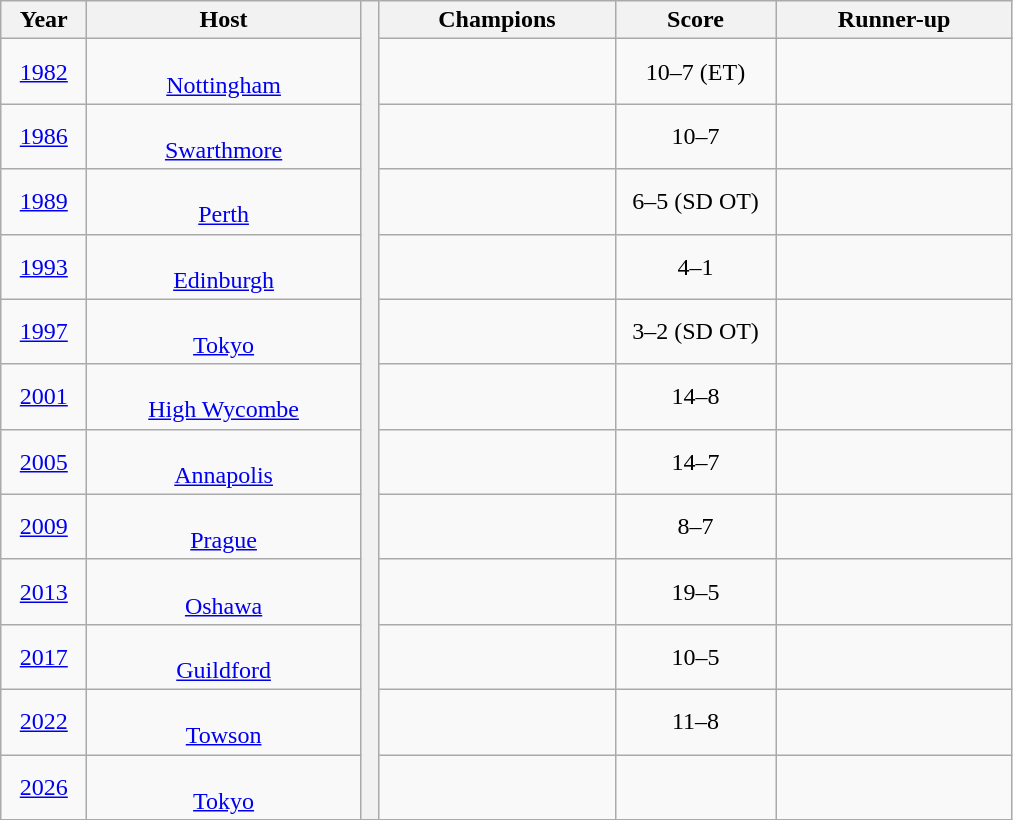<table class="wikitable" style="text-align:center;">
<tr>
<th width=50>Year</th>
<th width=175>Host</th>
<th rowspan="16" style="width:5px;"></th>
<th width=150>Champions</th>
<th width=100>Score</th>
<th width=150>Runner-up</th>
</tr>
<tr>
<td><a href='#'>1982</a></td>
<td><br><a href='#'>Nottingham</a></td>
<td></td>
<td>10–7 (ET)</td>
<td></td>
</tr>
<tr>
<td><a href='#'>1986</a></td>
<td><br><a href='#'>Swarthmore</a></td>
<td></td>
<td>10–7</td>
<td></td>
</tr>
<tr>
<td><a href='#'>1989</a></td>
<td><br><a href='#'>Perth</a></td>
<td></td>
<td>6–5 (SD OT)</td>
<td></td>
</tr>
<tr>
<td><a href='#'>1993</a></td>
<td><br><a href='#'>Edinburgh</a></td>
<td></td>
<td>4–1</td>
<td></td>
</tr>
<tr>
<td><a href='#'>1997</a></td>
<td><br><a href='#'>Tokyo</a></td>
<td></td>
<td>3–2 (SD OT)</td>
<td></td>
</tr>
<tr>
<td><a href='#'>2001</a></td>
<td><br><a href='#'>High Wycombe</a></td>
<td></td>
<td>14–8</td>
<td></td>
</tr>
<tr>
<td><a href='#'>2005</a></td>
<td><br><a href='#'>Annapolis</a></td>
<td></td>
<td>14–7</td>
<td></td>
</tr>
<tr>
<td><a href='#'>2009</a></td>
<td><br><a href='#'>Prague</a></td>
<td></td>
<td>8–7</td>
<td></td>
</tr>
<tr>
<td><a href='#'>2013</a></td>
<td><br><a href='#'>Oshawa</a></td>
<td></td>
<td>19–5</td>
<td></td>
</tr>
<tr>
<td><a href='#'>2017</a></td>
<td><br><a href='#'>Guildford</a></td>
<td></td>
<td>10–5</td>
<td></td>
</tr>
<tr>
<td><a href='#'>2022</a></td>
<td><br><a href='#'>Towson</a></td>
<td></td>
<td>11–8</td>
<td></td>
</tr>
<tr>
<td><a href='#'>2026</a></td>
<td><br><a href='#'>Tokyo</a></td>
<td></td>
<td></td>
<td></td>
</tr>
</table>
